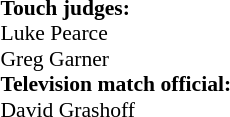<table width=100% style="font-size: 90%">
<tr>
<td><br><strong>Touch judges:</strong>
<br> Luke Pearce
<br> Greg Garner
<br><strong>Television match official:</strong>
<br> David Grashoff</td>
</tr>
</table>
